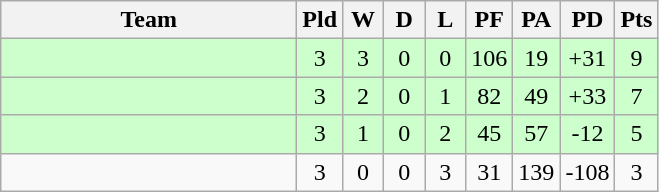<table class="wikitable" style="text-align:center;">
<tr>
<th width="190">Team</th>
<th width="20" abbr="Played">Pld</th>
<th width="20" abbr="Won">W</th>
<th width="20" abbr="Drawn">D</th>
<th width="20" abbr="Lost">L</th>
<th width="20" abbr="Points for">PF</th>
<th width="20" abbr="Points against">PA</th>
<th width="25" abbr="Points difference">PD</th>
<th width="20" abbr="Points">Pts</th>
</tr>
<tr style="background:#ccffcc">
<td align="left"></td>
<td>3</td>
<td>3</td>
<td>0</td>
<td>0</td>
<td>106</td>
<td>19</td>
<td>+31</td>
<td>9</td>
</tr>
<tr style="background:#ccffcc">
<td align="left"></td>
<td>3</td>
<td>2</td>
<td>0</td>
<td>1</td>
<td>82</td>
<td>49</td>
<td>+33</td>
<td>7</td>
</tr>
<tr style="background:#ccffcc">
<td align="left"></td>
<td>3</td>
<td>1</td>
<td>0</td>
<td>2</td>
<td>45</td>
<td>57</td>
<td>-12</td>
<td>5</td>
</tr>
<tr>
<td align="left"></td>
<td>3</td>
<td>0</td>
<td>0</td>
<td>3</td>
<td>31</td>
<td>139</td>
<td>-108</td>
<td>3</td>
</tr>
</table>
